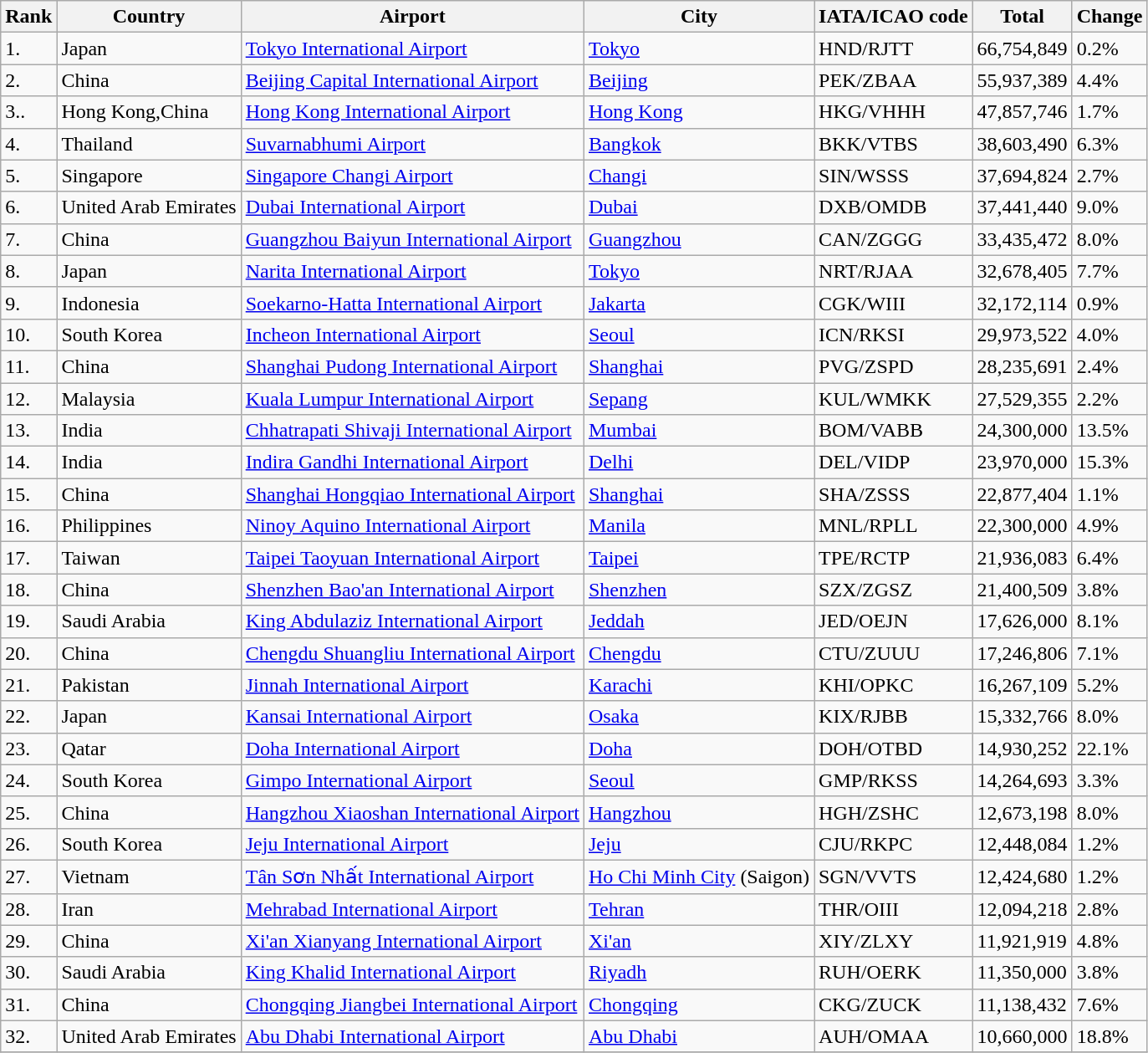<table class="wikitable sortable">
<tr>
<th>Rank</th>
<th>Country</th>
<th>Airport</th>
<th>City</th>
<th>IATA/ICAO code</th>
<th>Total</th>
<th>Change</th>
</tr>
<tr>
<td>1.</td>
<td> Japan</td>
<td><a href='#'>Tokyo International Airport</a></td>
<td><a href='#'>Tokyo</a></td>
<td>HND/RJTT</td>
<td>66,754,849</td>
<td>0.2%</td>
</tr>
<tr>
<td>2.</td>
<td> China</td>
<td><a href='#'>Beijing Capital International Airport</a></td>
<td><a href='#'>Beijing</a></td>
<td>PEK/ZBAA</td>
<td>55,937,389</td>
<td>4.4%</td>
</tr>
<tr>
<td>3..</td>
<td> Hong Kong,China</td>
<td><a href='#'>Hong Kong International Airport</a></td>
<td><a href='#'>Hong Kong</a></td>
<td>HKG/VHHH</td>
<td>47,857,746</td>
<td>1.7%</td>
</tr>
<tr>
<td>4.</td>
<td> Thailand</td>
<td><a href='#'>Suvarnabhumi Airport</a></td>
<td><a href='#'>Bangkok</a></td>
<td>BKK/VTBS</td>
<td>38,603,490</td>
<td>6.3%</td>
</tr>
<tr>
<td>5.</td>
<td> Singapore</td>
<td><a href='#'>Singapore Changi Airport</a></td>
<td><a href='#'>Changi</a></td>
<td>SIN/WSSS</td>
<td>37,694,824</td>
<td>2.7%</td>
</tr>
<tr>
<td>6.</td>
<td> United Arab Emirates</td>
<td><a href='#'>Dubai International Airport</a></td>
<td><a href='#'>Dubai</a></td>
<td>DXB/OMDB</td>
<td>37,441,440</td>
<td>9.0%</td>
</tr>
<tr>
<td>7.</td>
<td> China</td>
<td><a href='#'>Guangzhou Baiyun International Airport</a></td>
<td><a href='#'>Guangzhou</a></td>
<td>CAN/ZGGG</td>
<td>33,435,472</td>
<td>8.0%</td>
</tr>
<tr>
<td>8.</td>
<td> Japan</td>
<td><a href='#'>Narita International Airport</a></td>
<td><a href='#'>Tokyo</a></td>
<td>NRT/RJAA</td>
<td>32,678,405</td>
<td>7.7%</td>
</tr>
<tr>
<td>9.</td>
<td> Indonesia</td>
<td><a href='#'>Soekarno-Hatta International Airport</a></td>
<td><a href='#'>Jakarta</a></td>
<td>CGK/WIII</td>
<td>32,172,114</td>
<td>0.9%</td>
</tr>
<tr>
<td>10.</td>
<td> South Korea</td>
<td><a href='#'>Incheon International Airport</a></td>
<td><a href='#'>Seoul</a></td>
<td>ICN/RKSI</td>
<td>29,973,522</td>
<td>4.0%</td>
</tr>
<tr>
<td>11.</td>
<td> China</td>
<td><a href='#'>Shanghai Pudong International Airport</a></td>
<td><a href='#'>Shanghai</a></td>
<td>PVG/ZSPD</td>
<td>28,235,691</td>
<td>2.4%</td>
</tr>
<tr>
<td>12.</td>
<td> Malaysia</td>
<td><a href='#'>Kuala Lumpur International Airport</a></td>
<td><a href='#'>Sepang</a></td>
<td>KUL/WMKK</td>
<td>27,529,355</td>
<td>2.2%</td>
</tr>
<tr>
<td>13.</td>
<td> India</td>
<td><a href='#'>Chhatrapati Shivaji International Airport</a></td>
<td><a href='#'>Mumbai</a></td>
<td>BOM/VABB</td>
<td>24,300,000</td>
<td>13.5%</td>
</tr>
<tr>
<td>14.</td>
<td> India</td>
<td><a href='#'>Indira Gandhi International Airport</a></td>
<td><a href='#'>Delhi</a></td>
<td>DEL/VIDP</td>
<td>23,970,000</td>
<td>15.3%</td>
</tr>
<tr>
<td>15.</td>
<td> China</td>
<td><a href='#'>Shanghai Hongqiao International Airport</a></td>
<td><a href='#'>Shanghai</a></td>
<td>SHA/ZSSS</td>
<td>22,877,404</td>
<td>1.1%</td>
</tr>
<tr>
<td>16.</td>
<td> Philippines</td>
<td><a href='#'>Ninoy Aquino International Airport</a></td>
<td><a href='#'>Manila</a></td>
<td>MNL/RPLL</td>
<td>22,300,000</td>
<td>4.9%</td>
</tr>
<tr>
<td>17.</td>
<td> Taiwan</td>
<td><a href='#'>Taipei Taoyuan International Airport</a></td>
<td><a href='#'>Taipei</a></td>
<td>TPE/RCTP</td>
<td>21,936,083</td>
<td>6.4%</td>
</tr>
<tr>
<td>18.</td>
<td> China</td>
<td><a href='#'>Shenzhen Bao'an International Airport</a></td>
<td><a href='#'>Shenzhen</a></td>
<td>SZX/ZGSZ</td>
<td>21,400,509</td>
<td>3.8%</td>
</tr>
<tr>
<td>19.</td>
<td> Saudi Arabia</td>
<td><a href='#'>King Abdulaziz International Airport</a></td>
<td><a href='#'>Jeddah</a></td>
<td>JED/OEJN</td>
<td>17,626,000</td>
<td>8.1%</td>
</tr>
<tr>
<td>20.</td>
<td> China</td>
<td><a href='#'>Chengdu Shuangliu International Airport</a></td>
<td><a href='#'>Chengdu</a></td>
<td>CTU/ZUUU</td>
<td>17,246,806</td>
<td>7.1%</td>
</tr>
<tr>
<td>21.</td>
<td> Pakistan</td>
<td><a href='#'>Jinnah International Airport</a></td>
<td><a href='#'>Karachi</a></td>
<td>KHI/OPKC</td>
<td>16,267,109</td>
<td>5.2%</td>
</tr>
<tr>
<td>22.</td>
<td> Japan</td>
<td><a href='#'>Kansai International Airport</a></td>
<td><a href='#'>Osaka</a></td>
<td>KIX/RJBB</td>
<td>15,332,766</td>
<td>8.0%</td>
</tr>
<tr>
<td>23.</td>
<td> Qatar</td>
<td><a href='#'>Doha International Airport</a></td>
<td><a href='#'>Doha</a></td>
<td>DOH/OTBD</td>
<td>14,930,252</td>
<td>22.1%</td>
</tr>
<tr>
<td>24.</td>
<td> South Korea</td>
<td><a href='#'>Gimpo International Airport</a></td>
<td><a href='#'>Seoul</a></td>
<td>GMP/RKSS</td>
<td>14,264,693</td>
<td>3.3%</td>
</tr>
<tr>
<td>25.</td>
<td> China</td>
<td><a href='#'>Hangzhou Xiaoshan International Airport</a></td>
<td><a href='#'>Hangzhou</a></td>
<td>HGH/ZSHC</td>
<td>12,673,198</td>
<td>8.0%</td>
</tr>
<tr>
<td>26.</td>
<td> South Korea</td>
<td><a href='#'>Jeju International Airport</a></td>
<td><a href='#'>Jeju</a></td>
<td>CJU/RKPC</td>
<td>12,448,084</td>
<td>1.2%</td>
</tr>
<tr>
<td>27.</td>
<td> Vietnam</td>
<td><a href='#'>Tân Sơn Nhất International Airport</a></td>
<td><a href='#'>Ho Chi Minh City</a> (Saigon)</td>
<td>SGN/VVTS</td>
<td>12,424,680</td>
<td>1.2%</td>
</tr>
<tr>
<td>28.</td>
<td> Iran</td>
<td><a href='#'>Mehrabad International Airport</a></td>
<td><a href='#'>Tehran</a></td>
<td>THR/OIII</td>
<td>12,094,218</td>
<td>2.8%</td>
</tr>
<tr>
<td>29.</td>
<td> China</td>
<td><a href='#'>Xi'an Xianyang International Airport</a></td>
<td><a href='#'>Xi'an</a></td>
<td>XIY/ZLXY</td>
<td>11,921,919</td>
<td>4.8%</td>
</tr>
<tr>
<td>30.</td>
<td> Saudi Arabia</td>
<td><a href='#'>King Khalid International Airport</a></td>
<td><a href='#'>Riyadh</a></td>
<td>RUH/OERK</td>
<td>11,350,000</td>
<td>3.8%</td>
</tr>
<tr>
<td>31.</td>
<td> China</td>
<td><a href='#'>Chongqing Jiangbei International Airport</a></td>
<td><a href='#'>Chongqing</a></td>
<td>CKG/ZUCK</td>
<td>11,138,432</td>
<td>7.6%</td>
</tr>
<tr>
<td>32.</td>
<td> United Arab Emirates</td>
<td><a href='#'>Abu Dhabi International Airport</a></td>
<td><a href='#'>Abu Dhabi</a></td>
<td>AUH/OMAA</td>
<td>10,660,000</td>
<td>18.8%</td>
</tr>
<tr>
</tr>
</table>
